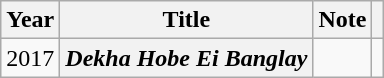<table class="wikitable">
<tr>
<th>Year</th>
<th>Title</th>
<th>Note</th>
<th></th>
</tr>
<tr>
<td>2017</td>
<th><em>Dekha Hobe Ei Banglay</em></th>
<td></td>
<td></td>
</tr>
</table>
